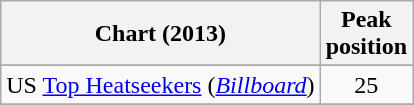<table class="wikitable sortable plainrowheaders">
<tr>
<th>Chart (2013)</th>
<th>Peak<br>position</th>
</tr>
<tr>
</tr>
<tr>
</tr>
<tr>
</tr>
<tr>
<td>US <a href='#'>Top Heatseekers</a> (<em><a href='#'>Billboard</a></em>)</td>
<td align=center>25</td>
</tr>
<tr>
</tr>
</table>
